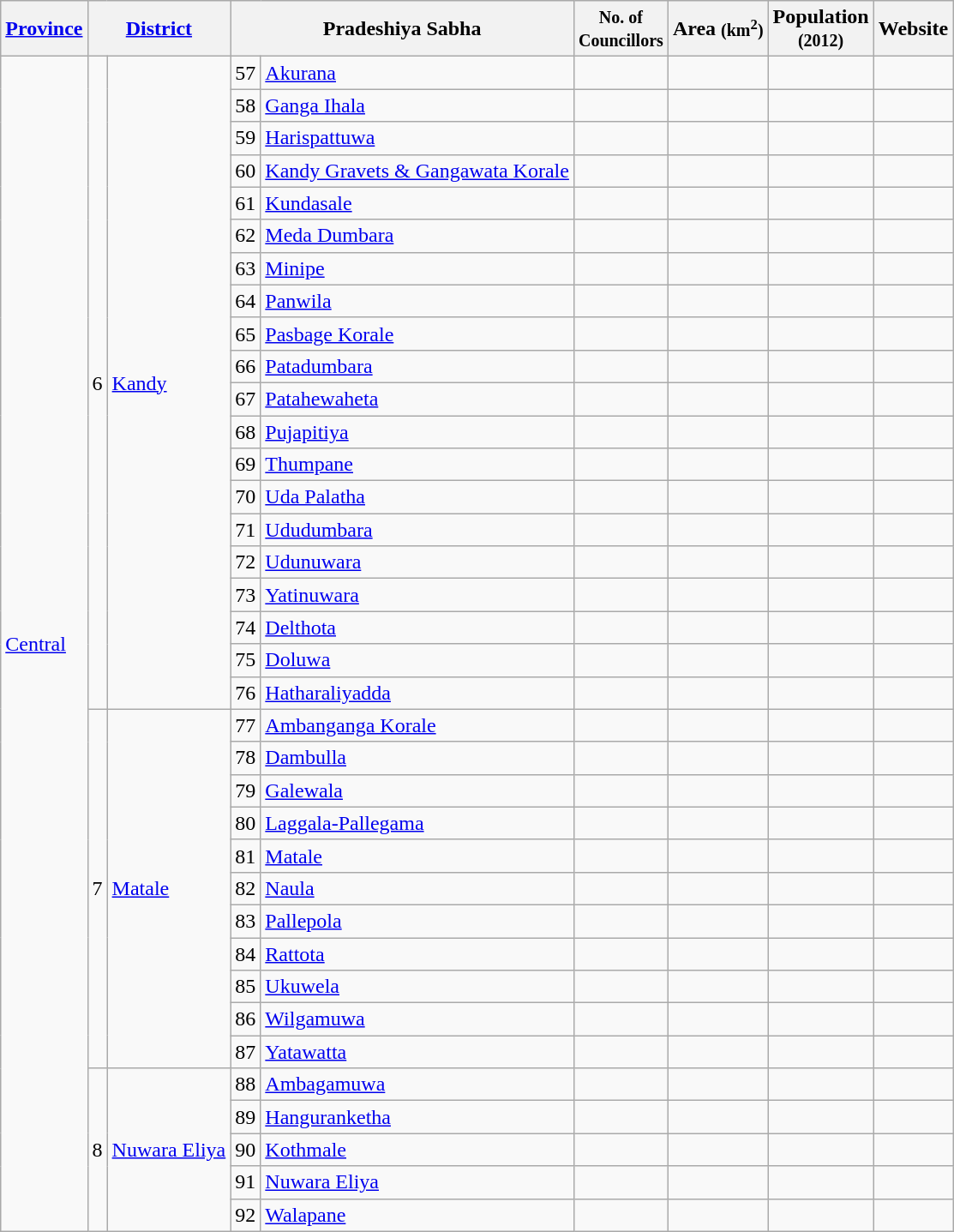<table class="wikitable sortable">
<tr>
<th><a href='#'>Province</a></th>
<th colspan="2"><a href='#'>District</a></th>
<th colspan="2">Pradeshiya Sabha</th>
<th><small>No. of<br>Councillors</small></th>
<th>Area <small>(km<sup>2</sup>)</small><br></th>
<th>Population<br><small>(2012)</small></th>
<th>Website</th>
</tr>
<tr>
<td rowspan="36"><a href='#'>Central</a></td>
<td rowspan="20">6</td>
<td rowspan="20"><a href='#'>Kandy</a></td>
<td>57</td>
<td><a href='#'>Akurana</a></td>
<td></td>
<td></td>
<td></td>
<td></td>
</tr>
<tr>
<td>58</td>
<td><a href='#'>Ganga Ihala</a></td>
<td></td>
<td></td>
<td></td>
<td></td>
</tr>
<tr>
<td>59</td>
<td><a href='#'>Harispattuwa</a></td>
<td></td>
<td></td>
<td></td>
<td></td>
</tr>
<tr>
<td>60</td>
<td><a href='#'>Kandy Gravets & Gangawata Korale</a></td>
<td></td>
<td></td>
<td></td>
<td></td>
</tr>
<tr>
<td>61</td>
<td><a href='#'>Kundasale</a></td>
<td></td>
<td></td>
<td></td>
<td></td>
</tr>
<tr>
<td>62</td>
<td><a href='#'>Meda Dumbara</a></td>
<td></td>
<td></td>
<td></td>
<td></td>
</tr>
<tr>
<td>63</td>
<td><a href='#'>Minipe</a></td>
<td></td>
<td></td>
<td></td>
<td></td>
</tr>
<tr>
<td>64</td>
<td><a href='#'>Panwila</a></td>
<td></td>
<td></td>
<td></td>
<td></td>
</tr>
<tr>
<td>65</td>
<td><a href='#'>Pasbage Korale</a></td>
<td></td>
<td></td>
<td></td>
<td></td>
</tr>
<tr>
<td>66</td>
<td><a href='#'>Patadumbara</a></td>
<td></td>
<td></td>
<td></td>
<td></td>
</tr>
<tr>
<td>67</td>
<td><a href='#'>Patahewaheta</a></td>
<td></td>
<td></td>
<td></td>
<td></td>
</tr>
<tr>
<td>68</td>
<td><a href='#'>Pujapitiya</a></td>
<td></td>
<td></td>
<td></td>
<td></td>
</tr>
<tr>
<td>69</td>
<td><a href='#'>Thumpane</a></td>
<td></td>
<td></td>
<td></td>
<td></td>
</tr>
<tr>
<td>70</td>
<td><a href='#'>Uda Palatha</a></td>
<td></td>
<td></td>
<td></td>
<td></td>
</tr>
<tr>
<td>71</td>
<td><a href='#'>Ududumbara</a></td>
<td></td>
<td></td>
<td></td>
<td></td>
</tr>
<tr>
<td>72</td>
<td><a href='#'>Udunuwara</a></td>
<td></td>
<td></td>
<td></td>
<td></td>
</tr>
<tr>
<td>73</td>
<td><a href='#'>Yatinuwara</a></td>
<td></td>
<td></td>
<td></td>
<td></td>
</tr>
<tr>
<td>74</td>
<td><a href='#'>Delthota</a></td>
<td></td>
<td></td>
<td></td>
<td></td>
</tr>
<tr>
<td>75</td>
<td><a href='#'>Doluwa</a></td>
<td></td>
<td></td>
<td></td>
<td></td>
</tr>
<tr>
<td>76</td>
<td><a href='#'>Hatharaliyadda</a></td>
<td></td>
<td></td>
<td></td>
<td></td>
</tr>
<tr>
<td rowspan="11">7</td>
<td rowspan="11"><a href='#'>Matale</a></td>
<td>77</td>
<td><a href='#'>Ambanganga Korale</a></td>
<td></td>
<td></td>
<td></td>
<td></td>
</tr>
<tr>
<td>78</td>
<td><a href='#'>Dambulla</a></td>
<td></td>
<td></td>
<td></td>
<td></td>
</tr>
<tr>
<td>79</td>
<td><a href='#'>Galewala</a></td>
<td></td>
<td></td>
<td></td>
<td></td>
</tr>
<tr>
<td>80</td>
<td><a href='#'>Laggala-Pallegama</a></td>
<td></td>
<td></td>
<td></td>
<td></td>
</tr>
<tr>
<td>81</td>
<td><a href='#'>Matale</a></td>
<td></td>
<td></td>
<td></td>
<td></td>
</tr>
<tr>
<td>82</td>
<td><a href='#'>Naula</a></td>
<td></td>
<td></td>
<td></td>
<td></td>
</tr>
<tr>
<td>83</td>
<td><a href='#'>Pallepola</a></td>
<td></td>
<td></td>
<td></td>
<td></td>
</tr>
<tr>
<td>84</td>
<td><a href='#'>Rattota</a></td>
<td></td>
<td></td>
<td></td>
<td></td>
</tr>
<tr>
<td>85</td>
<td><a href='#'>Ukuwela</a></td>
<td></td>
<td></td>
<td></td>
<td></td>
</tr>
<tr>
<td>86</td>
<td><a href='#'>Wilgamuwa</a></td>
<td></td>
<td></td>
<td></td>
<td></td>
</tr>
<tr>
<td>87</td>
<td><a href='#'>Yatawatta</a></td>
<td></td>
<td></td>
<td></td>
<td></td>
</tr>
<tr>
<td rowspan="5">8</td>
<td rowspan="5"><a href='#'>Nuwara Eliya</a></td>
<td>88</td>
<td><a href='#'>Ambagamuwa</a></td>
<td></td>
<td></td>
<td></td>
<td></td>
</tr>
<tr>
<td>89</td>
<td><a href='#'>Hanguranketha</a></td>
<td></td>
<td></td>
<td></td>
<td></td>
</tr>
<tr>
<td>90</td>
<td><a href='#'>Kothmale</a></td>
<td></td>
<td></td>
<td></td>
<td></td>
</tr>
<tr>
<td>91</td>
<td><a href='#'>Nuwara Eliya</a></td>
<td></td>
<td></td>
<td></td>
<td></td>
</tr>
<tr>
<td>92</td>
<td><a href='#'>Walapane</a></td>
<td></td>
<td></td>
<td></td>
<td></td>
</tr>
</table>
